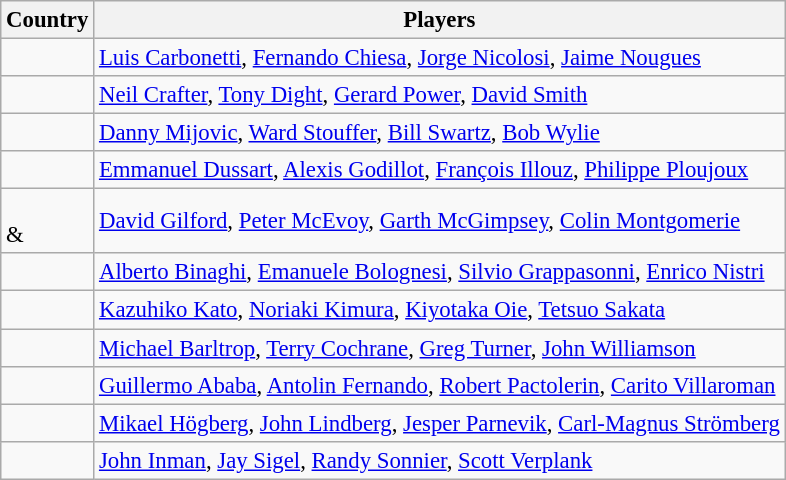<table class="wikitable" style="font-size:95%;">
<tr>
<th>Country</th>
<th>Players</th>
</tr>
<tr>
<td></td>
<td><a href='#'>Luis Carbonetti</a>, <a href='#'>Fernando Chiesa</a>, <a href='#'>Jorge Nicolosi</a>, <a href='#'>Jaime Nougues</a></td>
</tr>
<tr>
<td></td>
<td><a href='#'>Neil Crafter</a>, <a href='#'>Tony Dight</a>, <a href='#'>Gerard Power</a>, <a href='#'>David Smith</a></td>
</tr>
<tr>
<td></td>
<td><a href='#'>Danny Mijovic</a>, <a href='#'>Ward Stouffer</a>, <a href='#'>Bill Swartz</a>, <a href='#'>Bob Wylie</a></td>
</tr>
<tr>
<td></td>
<td><a href='#'>Emmanuel Dussart</a>, <a href='#'>Alexis Godillot</a>, <a href='#'>François Illouz</a>, <a href='#'>Philippe Ploujoux</a></td>
</tr>
<tr>
<td><br>& </td>
<td><a href='#'>David Gilford</a>, <a href='#'>Peter McEvoy</a>, <a href='#'>Garth McGimpsey</a>, <a href='#'>Colin Montgomerie</a></td>
</tr>
<tr>
<td></td>
<td><a href='#'>Alberto Binaghi</a>, <a href='#'>Emanuele Bolognesi</a>, <a href='#'>Silvio Grappasonni</a>, <a href='#'>Enrico Nistri</a></td>
</tr>
<tr>
<td></td>
<td><a href='#'>Kazuhiko Kato</a>, <a href='#'>Noriaki Kimura</a>, <a href='#'>Kiyotaka Oie</a>, <a href='#'>Tetsuo Sakata</a></td>
</tr>
<tr>
<td></td>
<td><a href='#'>Michael Barltrop</a>, <a href='#'>Terry Cochrane</a>, <a href='#'>Greg Turner</a>, <a href='#'>John Williamson</a></td>
</tr>
<tr>
<td></td>
<td><a href='#'>Guillermo Ababa</a>, <a href='#'>Antolin Fernando</a>, <a href='#'>Robert Pactolerin</a>, <a href='#'>Carito Villaroman</a></td>
</tr>
<tr>
<td></td>
<td><a href='#'>Mikael Högberg</a>, <a href='#'>John Lindberg</a>, <a href='#'>Jesper Parnevik</a>, <a href='#'>Carl-Magnus Strömberg</a></td>
</tr>
<tr>
<td></td>
<td><a href='#'>John Inman</a>, <a href='#'>Jay Sigel</a>, <a href='#'>Randy Sonnier</a>, <a href='#'>Scott Verplank</a></td>
</tr>
</table>
